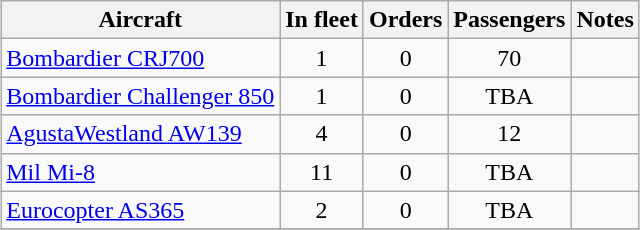<table class="wikitable" style="margin:1em auto;">
<tr>
<th>Aircraft</th>
<th>In fleet</th>
<th>Orders</th>
<th>Passengers</th>
<th>Notes</th>
</tr>
<tr>
<td><a href='#'>Bombardier CRJ700</a></td>
<td align="center">1</td>
<td align="center">0</td>
<td align="center">70</td>
<td></td>
</tr>
<tr>
<td><a href='#'>Bombardier Challenger 850</a></td>
<td align="center">1</td>
<td align="center">0</td>
<td align="center">TBA</td>
<td></td>
</tr>
<tr>
<td><a href='#'>AgustaWestland AW139</a></td>
<td align="center">4</td>
<td align="center">0</td>
<td align="center">12</td>
<td></td>
</tr>
<tr>
<td><a href='#'>Mil Mi-8</a></td>
<td align="center">11</td>
<td align="center">0</td>
<td align="center">TBA</td>
<td></td>
</tr>
<tr>
<td><a href='#'>Eurocopter AS365</a></td>
<td align="center">2</td>
<td align="center">0</td>
<td align="center">TBA</td>
<td></td>
</tr>
<tr>
</tr>
</table>
